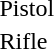<table>
<tr>
<td>Pistol</td>
<td></td>
<td></td>
<td></td>
</tr>
<tr>
<td>Rifle</td>
<td></td>
<td></td>
<td></td>
</tr>
</table>
